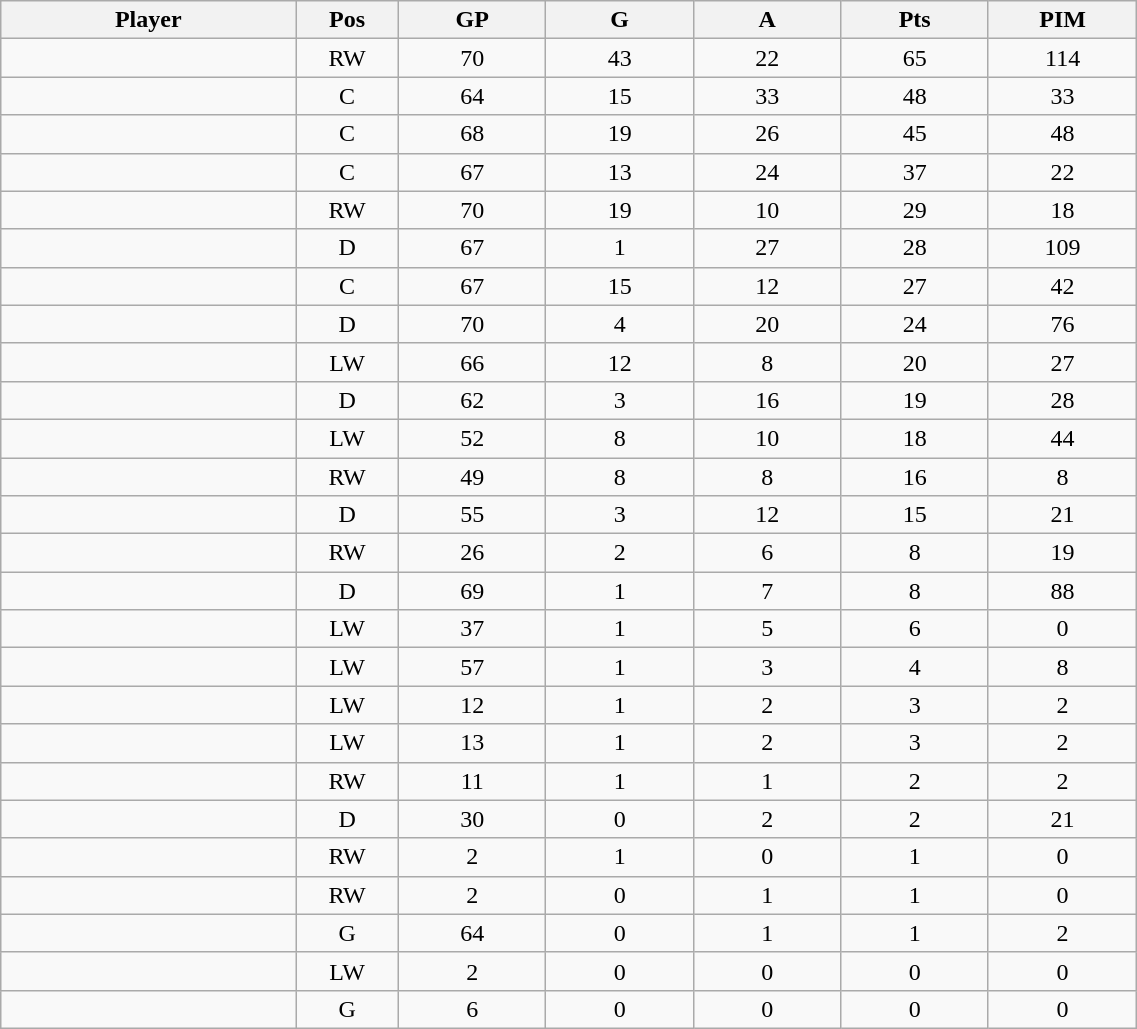<table class="wikitable sortable" width="60%">
<tr ALIGN="center">
<th bgcolor="#DDDDFF" width="10%">Player</th>
<th bgcolor="#DDDDFF" width="3%" title="Position">Pos</th>
<th bgcolor="#DDDDFF" width="5%" title="Games played">GP</th>
<th bgcolor="#DDDDFF" width="5%" title="Goals">G</th>
<th bgcolor="#DDDDFF" width="5%" title="Assists">A</th>
<th bgcolor="#DDDDFF" width="5%" title="Points">Pts</th>
<th bgcolor="#DDDDFF" width="5%" title="Penalties in Minutes">PIM</th>
</tr>
<tr align="center">
<td align="right"></td>
<td>RW</td>
<td>70</td>
<td>43</td>
<td>22</td>
<td>65</td>
<td>114</td>
</tr>
<tr align="center">
<td align="right"></td>
<td>C</td>
<td>64</td>
<td>15</td>
<td>33</td>
<td>48</td>
<td>33</td>
</tr>
<tr align="center">
<td align="right"></td>
<td>C</td>
<td>68</td>
<td>19</td>
<td>26</td>
<td>45</td>
<td>48</td>
</tr>
<tr align="center">
<td align="right"></td>
<td>C</td>
<td>67</td>
<td>13</td>
<td>24</td>
<td>37</td>
<td>22</td>
</tr>
<tr align="center">
<td align="right"></td>
<td>RW</td>
<td>70</td>
<td>19</td>
<td>10</td>
<td>29</td>
<td>18</td>
</tr>
<tr align="center">
<td align="right"></td>
<td>D</td>
<td>67</td>
<td>1</td>
<td>27</td>
<td>28</td>
<td>109</td>
</tr>
<tr align="center">
<td align="right"></td>
<td>C</td>
<td>67</td>
<td>15</td>
<td>12</td>
<td>27</td>
<td>42</td>
</tr>
<tr align="center">
<td align="right"></td>
<td>D</td>
<td>70</td>
<td>4</td>
<td>20</td>
<td>24</td>
<td>76</td>
</tr>
<tr align="center">
<td align="right"></td>
<td>LW</td>
<td>66</td>
<td>12</td>
<td>8</td>
<td>20</td>
<td>27</td>
</tr>
<tr align="center">
<td align="right"></td>
<td>D</td>
<td>62</td>
<td>3</td>
<td>16</td>
<td>19</td>
<td>28</td>
</tr>
<tr align="center">
<td align="right"></td>
<td>LW</td>
<td>52</td>
<td>8</td>
<td>10</td>
<td>18</td>
<td>44</td>
</tr>
<tr align="center">
<td align="right"></td>
<td>RW</td>
<td>49</td>
<td>8</td>
<td>8</td>
<td>16</td>
<td>8</td>
</tr>
<tr align="center">
<td align="right"></td>
<td>D</td>
<td>55</td>
<td>3</td>
<td>12</td>
<td>15</td>
<td>21</td>
</tr>
<tr align="center">
<td align="right"></td>
<td>RW</td>
<td>26</td>
<td>2</td>
<td>6</td>
<td>8</td>
<td>19</td>
</tr>
<tr align="center">
<td align="right"></td>
<td>D</td>
<td>69</td>
<td>1</td>
<td>7</td>
<td>8</td>
<td>88</td>
</tr>
<tr align="center">
<td align="right"></td>
<td>LW</td>
<td>37</td>
<td>1</td>
<td>5</td>
<td>6</td>
<td>0</td>
</tr>
<tr align="center">
<td align="right"></td>
<td>LW</td>
<td>57</td>
<td>1</td>
<td>3</td>
<td>4</td>
<td>8</td>
</tr>
<tr align="center">
<td align="right"></td>
<td>LW</td>
<td>12</td>
<td>1</td>
<td>2</td>
<td>3</td>
<td>2</td>
</tr>
<tr align="center">
<td align="right"></td>
<td>LW</td>
<td>13</td>
<td>1</td>
<td>2</td>
<td>3</td>
<td>2</td>
</tr>
<tr align="center">
<td align="right"></td>
<td>RW</td>
<td>11</td>
<td>1</td>
<td>1</td>
<td>2</td>
<td>2</td>
</tr>
<tr align="center">
<td align="right"></td>
<td>D</td>
<td>30</td>
<td>0</td>
<td>2</td>
<td>2</td>
<td>21</td>
</tr>
<tr align="center">
<td align="right"></td>
<td>RW</td>
<td>2</td>
<td>1</td>
<td>0</td>
<td>1</td>
<td>0</td>
</tr>
<tr align="center">
<td align="right"></td>
<td>RW</td>
<td>2</td>
<td>0</td>
<td>1</td>
<td>1</td>
<td>0</td>
</tr>
<tr align="center">
<td align="right"></td>
<td>G</td>
<td>64</td>
<td>0</td>
<td>1</td>
<td>1</td>
<td>2</td>
</tr>
<tr align="center">
<td align="right"></td>
<td>LW</td>
<td>2</td>
<td>0</td>
<td>0</td>
<td>0</td>
<td>0</td>
</tr>
<tr align="center">
<td align="right"></td>
<td>G</td>
<td>6</td>
<td>0</td>
<td>0</td>
<td>0</td>
<td>0</td>
</tr>
</table>
